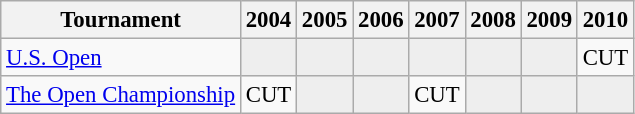<table class="wikitable" style="font-size:95%;text-align:center;">
<tr>
<th>Tournament</th>
<th>2004</th>
<th>2005</th>
<th>2006</th>
<th>2007</th>
<th>2008</th>
<th>2009</th>
<th>2010</th>
</tr>
<tr>
<td align=left><a href='#'>U.S. Open</a></td>
<td style="background:#eeeeee;"></td>
<td style="background:#eeeeee;"></td>
<td style="background:#eeeeee;"></td>
<td style="background:#eeeeee;"></td>
<td style="background:#eeeeee;"></td>
<td style="background:#eeeeee;"></td>
<td>CUT</td>
</tr>
<tr>
<td align=left><a href='#'>The Open Championship</a></td>
<td>CUT</td>
<td style="background:#eeeeee;"></td>
<td style="background:#eeeeee;"></td>
<td>CUT</td>
<td style="background:#eeeeee;"></td>
<td style="background:#eeeeee;"></td>
<td style="background:#eeeeee;"></td>
</tr>
</table>
